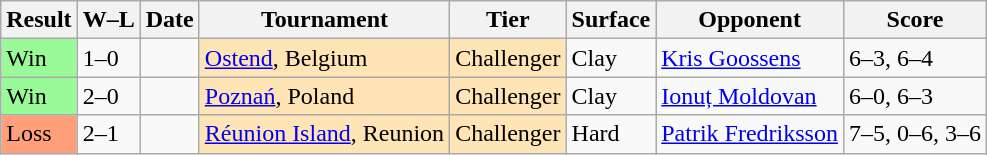<table class="sortable wikitable">
<tr>
<th>Result</th>
<th class="unsortable">W–L</th>
<th>Date</th>
<th>Tournament</th>
<th>Tier</th>
<th>Surface</th>
<th>Opponent</th>
<th class="unsortable">Score</th>
</tr>
<tr>
<td style="background:#98fb98;">Win</td>
<td>1–0</td>
<td></td>
<td style="background:moccasin;"><a href='#'>Ostend</a>, Belgium</td>
<td style="background:moccasin;">Challenger</td>
<td>Clay</td>
<td> <a href='#'>Kris Goossens</a></td>
<td>6–3, 6–4</td>
</tr>
<tr>
<td style="background:#98fb98;">Win</td>
<td>2–0</td>
<td></td>
<td style="background:moccasin;"><a href='#'>Poznań</a>, Poland</td>
<td style="background:moccasin;">Challenger</td>
<td>Clay</td>
<td> <a href='#'>Ionuț Moldovan</a></td>
<td>6–0, 6–3</td>
</tr>
<tr>
<td style="background:#ffa07a;">Loss</td>
<td>2–1</td>
<td></td>
<td style="background:moccasin;"><a href='#'>Réunion Island</a>, Reunion</td>
<td style="background:moccasin;">Challenger</td>
<td>Hard</td>
<td> <a href='#'>Patrik Fredriksson</a></td>
<td>7–5, 0–6, 3–6</td>
</tr>
</table>
